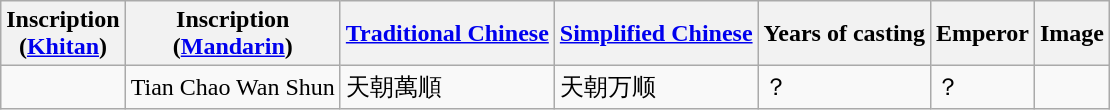<table class="wikitable">
<tr>
<th>Inscription<br>(<a href='#'>Khitan</a>)</th>
<th>Inscription<br>(<a href='#'>Mandarin</a>)</th>
<th><a href='#'>Traditional Chinese</a></th>
<th><a href='#'>Simplified Chinese</a></th>
<th>Years of casting</th>
<th>Emperor</th>
<th>Image</th>
</tr>
<tr>
<td></td>
<td>Tian Chao Wan Shun</td>
<td>天朝萬順</td>
<td>天朝万顺</td>
<td>？</td>
<td>？</td>
<td></td>
</tr>
</table>
